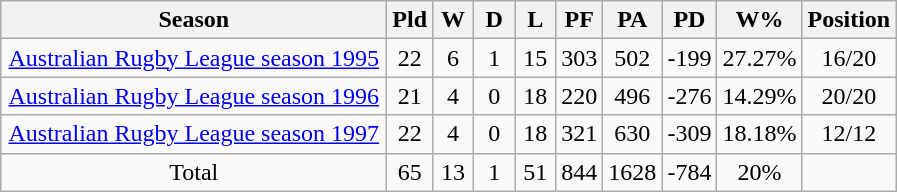<table class="wikitable" style="text-align:center;">
<tr>
<th width=250>Season</th>
<th width=20 abbr="Played">Pld</th>
<th width=20 abbr="Won">W</th>
<th width=20 abbr="Drawn">D</th>
<th width=20 abbr="Lost">L</th>
<th width=20 abbr="Points for">PF</th>
<th width=20 abbr="Points against">PA</th>
<th width=25 abbr="Points difference">PD</th>
<th width=20 abbr="Win percentage">W%</th>
<th width=20 abbr="Position">Position</th>
</tr>
<tr>
<td><a href='#'>Australian Rugby League season 1995</a></td>
<td>22</td>
<td>6</td>
<td>1</td>
<td>15</td>
<td>303</td>
<td>502</td>
<td>-199</td>
<td>27.27%</td>
<td>16/20</td>
</tr>
<tr>
<td><a href='#'>Australian Rugby League season 1996</a></td>
<td>21</td>
<td>4</td>
<td>0</td>
<td>18</td>
<td>220</td>
<td>496</td>
<td>-276</td>
<td>14.29%</td>
<td>20/20</td>
</tr>
<tr>
<td><a href='#'>Australian Rugby League season 1997</a></td>
<td>22</td>
<td>4</td>
<td>0</td>
<td>18</td>
<td>321</td>
<td>630</td>
<td>-309</td>
<td>18.18%</td>
<td>12/12</td>
</tr>
<tr>
<td>Total</td>
<td>65</td>
<td>13</td>
<td>1</td>
<td>51</td>
<td>844</td>
<td>1628</td>
<td>-784</td>
<td>20%</td>
<td></td>
</tr>
</table>
